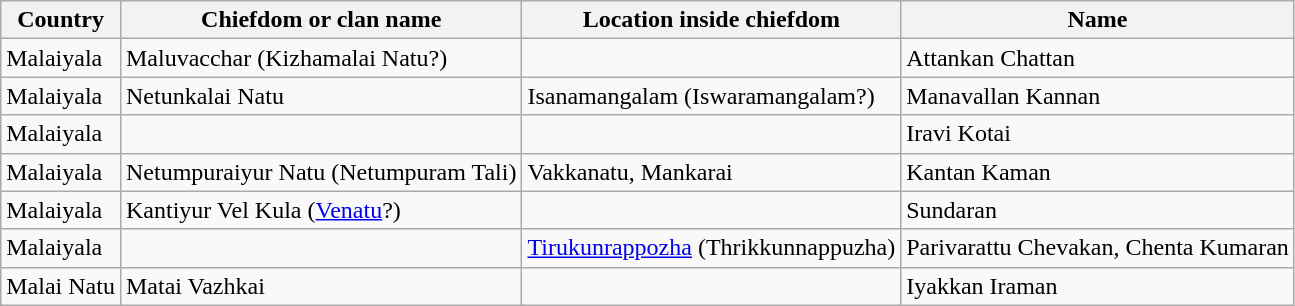<table class="wikitable">
<tr>
<th>Country</th>
<th>Chiefdom or clan name</th>
<th>Location inside chiefdom</th>
<th>Name</th>
</tr>
<tr>
<td>Malaiyala</td>
<td>Maluvacchar (Kizhamalai Natu?)</td>
<td></td>
<td>Attankan Chattan</td>
</tr>
<tr>
<td>Malaiyala</td>
<td>Netunkalai Natu</td>
<td>Isanamangalam (Iswaramangalam?)</td>
<td>Manavallan Kannan</td>
</tr>
<tr>
<td>Malaiyala</td>
<td></td>
<td></td>
<td>Iravi Kotai</td>
</tr>
<tr>
<td>Malaiyala</td>
<td>Netumpuraiyur Natu (Netumpuram Tali)</td>
<td>Vakkanatu, Mankarai</td>
<td>Kantan Kaman</td>
</tr>
<tr>
<td>Malaiyala</td>
<td>Kantiyur Vel Kula (<a href='#'>Venatu</a>?)</td>
<td></td>
<td>Sundaran</td>
</tr>
<tr>
<td>Malaiyala</td>
<td></td>
<td><a href='#'>Tirukunrappozha</a> (Thrikkunnappuzha)</td>
<td>Parivarattu Chevakan, Chenta Kumaran</td>
</tr>
<tr>
<td>Malai Natu</td>
<td>Matai Vazhkai</td>
<td></td>
<td>Iyakkan Iraman</td>
</tr>
</table>
